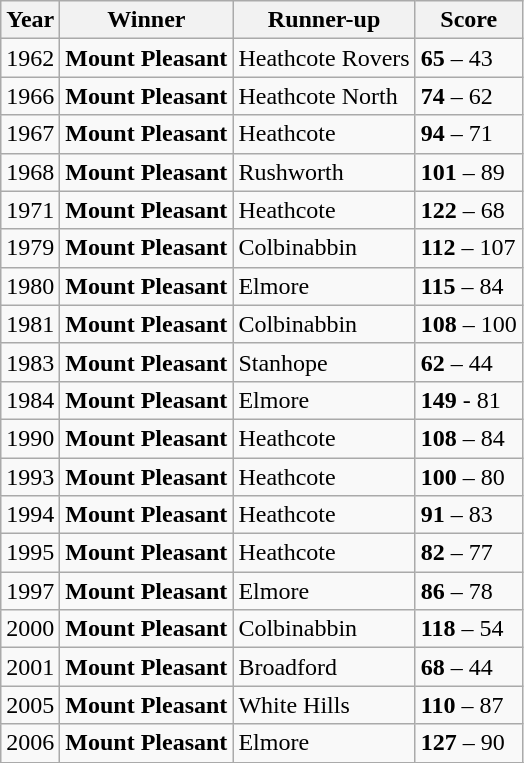<table class="wikitable">
<tr>
<th>Year</th>
<th>Winner</th>
<th>Runner-up</th>
<th>Score</th>
</tr>
<tr>
<td>1962</td>
<td><strong>Mount Pleasant</strong></td>
<td>Heathcote Rovers</td>
<td><strong>65</strong> – 43</td>
</tr>
<tr>
<td>1966</td>
<td><strong>Mount Pleasant</strong></td>
<td>Heathcote North</td>
<td><strong>74</strong> – 62</td>
</tr>
<tr>
<td>1967</td>
<td><strong>Mount Pleasant</strong></td>
<td>Heathcote</td>
<td><strong>94</strong> – 71</td>
</tr>
<tr>
<td>1968</td>
<td><strong>Mount Pleasant</strong></td>
<td>Rushworth</td>
<td><strong>101</strong> – 89</td>
</tr>
<tr>
<td>1971</td>
<td><strong>Mount Pleasant</strong></td>
<td>Heathcote</td>
<td><strong>122</strong> – 68</td>
</tr>
<tr>
<td>1979</td>
<td><strong>Mount Pleasant</strong></td>
<td>Colbinabbin</td>
<td><strong>112</strong> – 107</td>
</tr>
<tr>
<td>1980</td>
<td><strong>Mount Pleasant</strong></td>
<td>Elmore</td>
<td><strong>115</strong> – 84</td>
</tr>
<tr>
<td>1981</td>
<td><strong>Mount Pleasant</strong></td>
<td>Colbinabbin</td>
<td><strong>108</strong> – 100</td>
</tr>
<tr>
<td>1983</td>
<td><strong>Mount Pleasant</strong></td>
<td>Stanhope</td>
<td><strong>62</strong> – 44</td>
</tr>
<tr>
<td>1984</td>
<td><strong>Mount Pleasant</strong></td>
<td>Elmore</td>
<td><strong>149</strong> - 81</td>
</tr>
<tr>
<td>1990</td>
<td><strong>Mount Pleasant</strong></td>
<td>Heathcote</td>
<td><strong>108</strong> – 84</td>
</tr>
<tr>
<td>1993</td>
<td><strong>Mount Pleasant</strong></td>
<td>Heathcote</td>
<td><strong>100</strong> – 80</td>
</tr>
<tr>
<td>1994</td>
<td><strong>Mount Pleasant</strong></td>
<td>Heathcote</td>
<td><strong>91</strong> – 83</td>
</tr>
<tr>
<td>1995</td>
<td><strong>Mount Pleasant</strong></td>
<td>Heathcote</td>
<td><strong>82</strong> – 77</td>
</tr>
<tr>
<td>1997</td>
<td><strong>Mount Pleasant</strong></td>
<td>Elmore</td>
<td><strong>86</strong> – 78</td>
</tr>
<tr>
<td>2000</td>
<td><strong>Mount Pleasant</strong></td>
<td>Colbinabbin</td>
<td><strong>118</strong> – 54</td>
</tr>
<tr>
<td>2001</td>
<td><strong>Mount Pleasant</strong></td>
<td>Broadford</td>
<td><strong>68</strong> – 44</td>
</tr>
<tr>
<td>2005</td>
<td><strong>Mount Pleasant</strong></td>
<td>White Hills</td>
<td><strong>110</strong> – 87</td>
</tr>
<tr>
<td>2006</td>
<td><strong>Mount Pleasant</strong></td>
<td>Elmore</td>
<td><strong>127</strong> – 90</td>
</tr>
<tr>
</tr>
</table>
